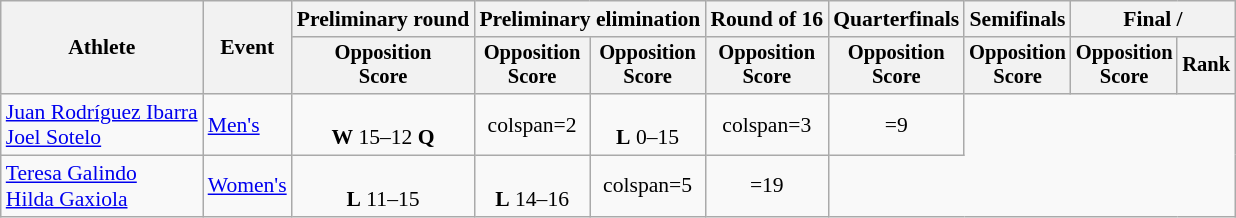<table class=wikitable style=font-size:90%;text-align:center>
<tr>
<th rowspan=2>Athlete</th>
<th rowspan=2>Event</th>
<th>Preliminary round</th>
<th colspan=2>Preliminary elimination</th>
<th>Round of 16</th>
<th>Quarterfinals</th>
<th>Semifinals</th>
<th colspan=2>Final / </th>
</tr>
<tr style=font-size:95%>
<th>Opposition<br>Score</th>
<th>Opposition<br>Score</th>
<th>Opposition<br>Score</th>
<th>Opposition<br>Score</th>
<th>Opposition<br>Score</th>
<th>Opposition<br>Score</th>
<th>Opposition<br>Score</th>
<th>Rank</th>
</tr>
<tr>
<td align=left><a href='#'>Juan Rodríguez Ibarra</a><br><a href='#'>Joel Sotelo</a></td>
<td align=left><a href='#'>Men's</a></td>
<td><br><strong>W</strong> 15–12 <strong>Q</strong></td>
<td>colspan=2 </td>
<td><br><strong>L</strong> 0–15</td>
<td>colspan=3 </td>
<td>=9</td>
</tr>
<tr>
<td align=left><a href='#'>Teresa Galindo</a><br><a href='#'>Hilda Gaxiola</a></td>
<td align=left><a href='#'>Women's</a></td>
<td><br><strong>L</strong> 11–15</td>
<td><br><strong>L</strong> 14–16</td>
<td>colspan=5 </td>
<td>=19</td>
</tr>
</table>
